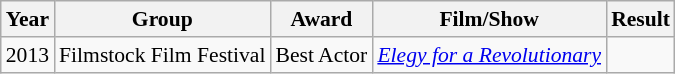<table class="wikitable sortable" style="font-size:90%;">
<tr>
<th>Year</th>
<th>Group</th>
<th>Award</th>
<th>Film/Show</th>
<th>Result</th>
</tr>
<tr>
<td>2013</td>
<td>Filmstock Film Festival</td>
<td>Best Actor</td>
<td><em><a href='#'>Elegy for a Revolutionary</a></em></td>
<td></td>
</tr>
</table>
